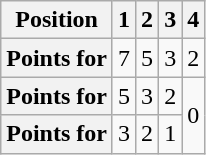<table class="wikitable floatright" style="text-align: center">
<tr>
<th scope="col">Position</th>
<th scope="col">1</th>
<th scope="col">2</th>
<th scope="col">3</th>
<th scope="col">4</th>
</tr>
<tr>
<th scope="row">Points for </th>
<td>7</td>
<td>5</td>
<td>3</td>
<td>2</td>
</tr>
<tr>
<th scope="row">Points for </th>
<td>5</td>
<td>3</td>
<td>2</td>
<td rowspan=2>0</td>
</tr>
<tr>
<th scope="row">Points for </th>
<td>3</td>
<td>2</td>
<td>1</td>
</tr>
</table>
